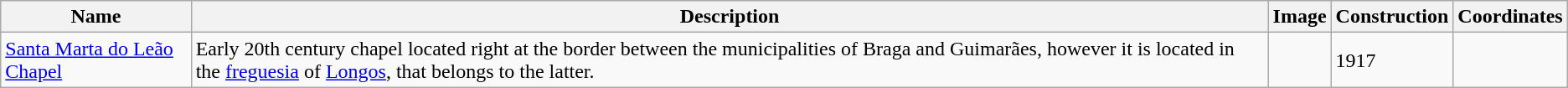<table class="wikitable sortable">
<tr>
<th>Name</th>
<th>Description</th>
<th>Image</th>
<th>Construction</th>
<th>Coordinates</th>
</tr>
<tr>
<td><a href='#'>Santa Marta do Leão Chapel</a></td>
<td>Early 20th century chapel located right at the border between the municipalities of Braga and Guimarães, however it is located in the <a href='#'>freguesia</a> of <a href='#'>Longos</a>, that belongs to the latter.</td>
<td></td>
<td>1917</td>
<td></td>
</tr>
</table>
